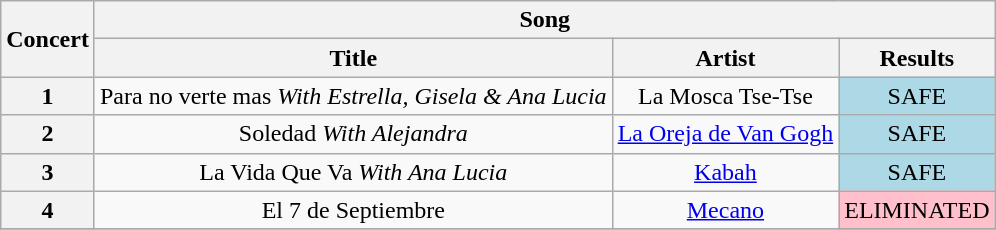<table class="wikitable" style="text-align:center">
<tr>
<th rowspan=2>Concert</th>
<th colspan=3>Song</th>
</tr>
<tr>
<th>Title</th>
<th>Artist</th>
<th>Results</th>
</tr>
<tr>
<th>1</th>
<td>Para no verte mas <em>With Estrella, Gisela & Ana Lucia</em></td>
<td>La Mosca Tse-Tse</td>
<td bgcolor="lightblue">SAFE</td>
</tr>
<tr>
<th>2</th>
<td>Soledad <em>With Alejandra</em></td>
<td><a href='#'>La Oreja de Van Gogh</a></td>
<td bgcolor="lightblue">SAFE</td>
</tr>
<tr>
<th>3</th>
<td>La Vida Que Va <em>With Ana Lucia</em></td>
<td><a href='#'>Kabah</a></td>
<td bgcolor="lightblue">SAFE</td>
</tr>
<tr>
<th>4</th>
<td>El 7 de Septiembre</td>
<td><a href='#'>Mecano</a></td>
<td bgcolor="pink">ELIMINATED</td>
</tr>
<tr>
</tr>
</table>
